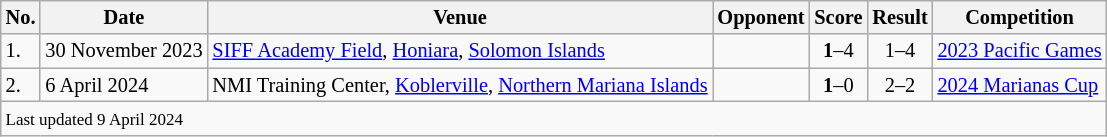<table class="wikitable" style="font-size:85%;">
<tr>
<th>No.</th>
<th>Date</th>
<th>Venue</th>
<th>Opponent</th>
<th>Score</th>
<th>Result</th>
<th>Competition</th>
</tr>
<tr>
<td>1.</td>
<td>30 November 2023</td>
<td><a href='#'>SIFF Academy Field</a>, <a href='#'>Honiara</a>, <a href='#'>Solomon Islands</a></td>
<td></td>
<td align=center><strong>1</strong>–4</td>
<td align=center>1–4</td>
<td><a href='#'>2023 Pacific Games</a></td>
</tr>
<tr>
<td>2.</td>
<td>6 April 2024</td>
<td>NMI Training Center, <a href='#'>Koblerville</a>, <a href='#'>Northern Mariana Islands</a></td>
<td></td>
<td align=center><strong>1</strong>–0</td>
<td align=center>2–2</td>
<td><a href='#'>2024 Marianas Cup</a></td>
</tr>
<tr>
<td colspan="7"><small>Last updated 9 April 2024</small></td>
</tr>
</table>
